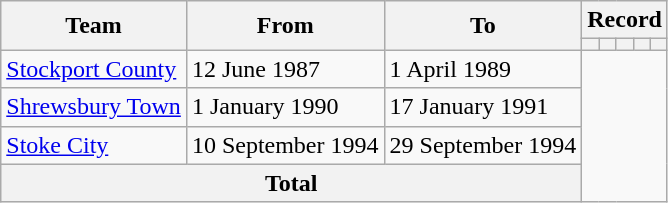<table class=wikitable style="text-align: center">
<tr>
<th rowspan=2>Team</th>
<th rowspan=2>From</th>
<th rowspan=2>To</th>
<th colspan=5>Record</th>
</tr>
<tr>
<th></th>
<th></th>
<th></th>
<th></th>
<th></th>
</tr>
<tr>
<td align=left><a href='#'>Stockport County</a></td>
<td align=left>12 June 1987</td>
<td align=left>1 April 1989<br></td>
</tr>
<tr>
<td align=left><a href='#'>Shrewsbury Town</a></td>
<td align=left>1 January 1990</td>
<td align=left>17 January 1991<br></td>
</tr>
<tr>
<td align=left><a href='#'>Stoke City</a></td>
<td align=left>10 September 1994</td>
<td align=left>29 September 1994<br></td>
</tr>
<tr>
<th colspan=3>Total<br></th>
</tr>
</table>
